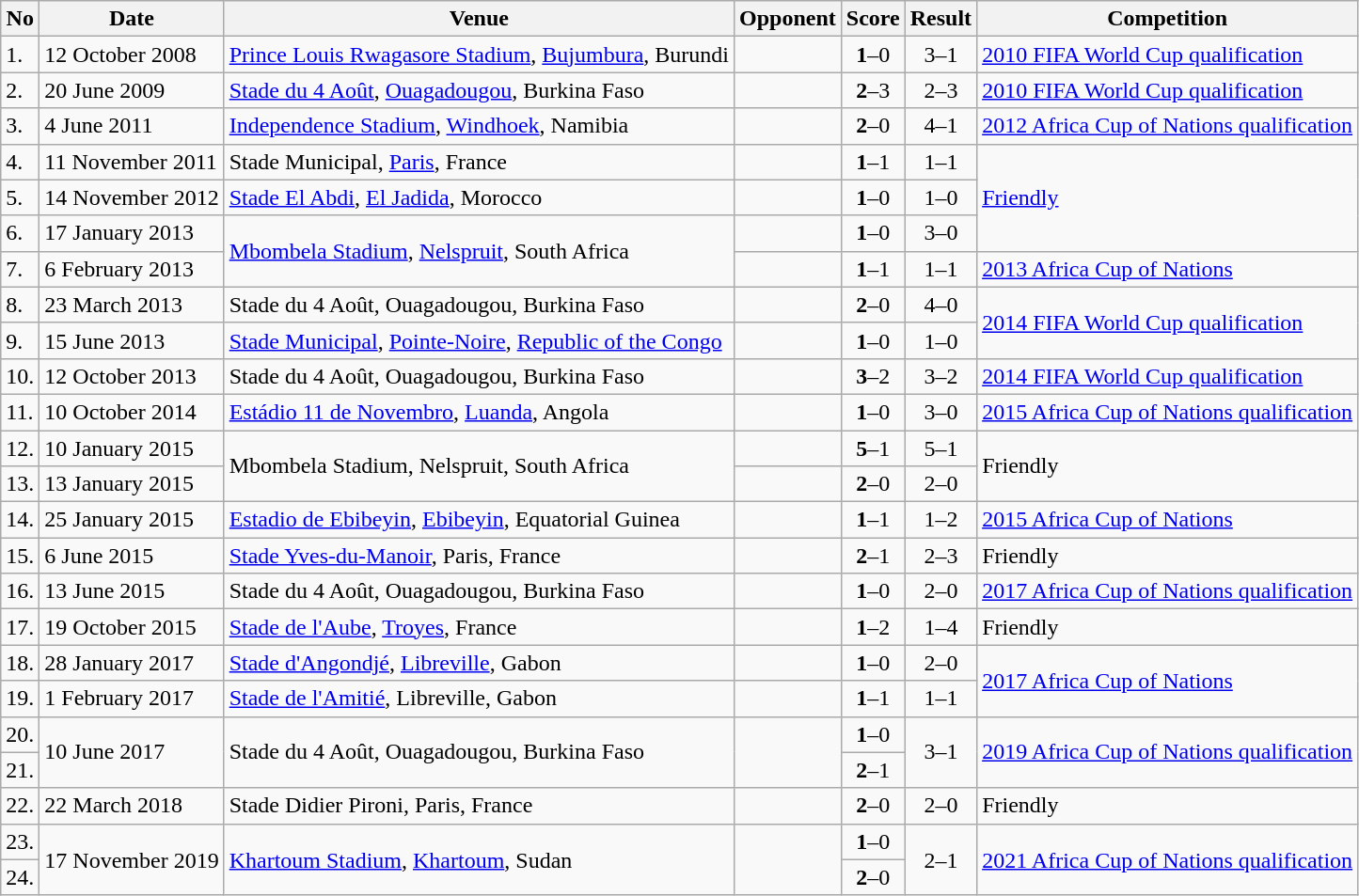<table class="wikitable">
<tr>
<th>No</th>
<th>Date</th>
<th>Venue</th>
<th>Opponent</th>
<th>Score</th>
<th>Result</th>
<th>Competition</th>
</tr>
<tr>
<td>1.</td>
<td>12 October 2008</td>
<td><a href='#'>Prince Louis Rwagasore Stadium</a>, <a href='#'>Bujumbura</a>, Burundi</td>
<td></td>
<td align=center><strong>1</strong>–0</td>
<td align=center>3–1</td>
<td><a href='#'>2010 FIFA World Cup qualification</a></td>
</tr>
<tr>
<td>2.</td>
<td>20 June 2009</td>
<td><a href='#'>Stade du 4 Août</a>, <a href='#'>Ouagadougou</a>, Burkina Faso</td>
<td></td>
<td align=center><strong>2</strong>–3</td>
<td align=center>2–3</td>
<td><a href='#'>2010 FIFA World Cup qualification</a></td>
</tr>
<tr>
<td>3.</td>
<td>4 June 2011</td>
<td><a href='#'>Independence Stadium</a>, <a href='#'>Windhoek</a>, Namibia</td>
<td></td>
<td align=center><strong>2</strong>–0</td>
<td align=center>4–1</td>
<td><a href='#'>2012 Africa Cup of Nations qualification</a></td>
</tr>
<tr>
<td>4.</td>
<td>11 November 2011</td>
<td>Stade Municipal, <a href='#'>Paris</a>, France</td>
<td></td>
<td align=center><strong>1</strong>–1</td>
<td align=center>1–1</td>
<td rowspan=3><a href='#'>Friendly</a></td>
</tr>
<tr>
<td>5.</td>
<td>14 November 2012</td>
<td><a href='#'>Stade El Abdi</a>, <a href='#'>El Jadida</a>, Morocco</td>
<td></td>
<td align=center><strong>1</strong>–0</td>
<td align=center>1–0</td>
</tr>
<tr>
<td>6.</td>
<td>17 January 2013</td>
<td rowspan=2><a href='#'>Mbombela Stadium</a>, <a href='#'>Nelspruit</a>, South Africa</td>
<td></td>
<td align=center><strong>1</strong>–0</td>
<td align=center>3–0</td>
</tr>
<tr>
<td>7.</td>
<td>6 February 2013</td>
<td></td>
<td align=center><strong>1</strong>–1</td>
<td align=center>1–1</td>
<td><a href='#'>2013 Africa Cup of Nations</a></td>
</tr>
<tr>
<td>8.</td>
<td>23 March 2013</td>
<td>Stade du 4 Août, Ouagadougou, Burkina Faso</td>
<td></td>
<td align=center><strong>2</strong>–0</td>
<td align=center>4–0</td>
<td rowspan=2><a href='#'>2014 FIFA World Cup qualification</a></td>
</tr>
<tr>
<td>9.</td>
<td>15 June 2013</td>
<td><a href='#'>Stade Municipal</a>, <a href='#'>Pointe-Noire</a>, <a href='#'>Republic of the Congo</a></td>
<td></td>
<td align=center><strong>1</strong>–0</td>
<td align=center>1–0</td>
</tr>
<tr>
<td>10.</td>
<td>12 October 2013</td>
<td>Stade du 4 Août, Ouagadougou, Burkina Faso</td>
<td></td>
<td align=center><strong>3</strong>–2</td>
<td align=center>3–2</td>
<td><a href='#'>2014 FIFA World Cup qualification</a></td>
</tr>
<tr>
<td>11.</td>
<td>10 October 2014</td>
<td><a href='#'>Estádio 11 de Novembro</a>, <a href='#'>Luanda</a>, Angola</td>
<td></td>
<td align=center><strong>1</strong>–0</td>
<td align=center>3–0</td>
<td><a href='#'>2015 Africa Cup of Nations qualification</a></td>
</tr>
<tr>
<td>12.</td>
<td>10 January 2015</td>
<td rowspan=2>Mbombela Stadium, Nelspruit, South Africa</td>
<td></td>
<td align=center><strong>5</strong>–1</td>
<td align=center>5–1</td>
<td rowspan=2>Friendly</td>
</tr>
<tr>
<td>13.</td>
<td>13 January 2015</td>
<td></td>
<td align=center><strong>2</strong>–0</td>
<td align=center>2–0</td>
</tr>
<tr>
<td>14.</td>
<td>25 January 2015</td>
<td><a href='#'>Estadio de Ebibeyin</a>, <a href='#'>Ebibeyin</a>, Equatorial Guinea</td>
<td></td>
<td align=center><strong>1</strong>–1</td>
<td align=center>1–2</td>
<td><a href='#'>2015 Africa Cup of Nations</a></td>
</tr>
<tr>
<td>15.</td>
<td>6 June 2015</td>
<td><a href='#'>Stade Yves-du-Manoir</a>, Paris, France</td>
<td></td>
<td align=center><strong>2</strong>–1</td>
<td align=center>2–3</td>
<td>Friendly</td>
</tr>
<tr>
<td>16.</td>
<td>13 June 2015</td>
<td>Stade du 4 Août, Ouagadougou, Burkina Faso</td>
<td></td>
<td align=center><strong>1</strong>–0</td>
<td align=center>2–0</td>
<td><a href='#'>2017 Africa Cup of Nations qualification</a></td>
</tr>
<tr>
<td>17.</td>
<td>19 October 2015</td>
<td><a href='#'>Stade de l'Aube</a>, <a href='#'>Troyes</a>, France</td>
<td></td>
<td align=center><strong>1</strong>–2</td>
<td align=center>1–4</td>
<td>Friendly</td>
</tr>
<tr>
<td>18.</td>
<td>28 January 2017</td>
<td><a href='#'>Stade d'Angondjé</a>, <a href='#'>Libreville</a>, Gabon</td>
<td></td>
<td align=center><strong>1</strong>–0</td>
<td align=center>2–0</td>
<td rowspan=2><a href='#'>2017 Africa Cup of Nations</a></td>
</tr>
<tr>
<td>19.</td>
<td>1 February 2017</td>
<td><a href='#'>Stade de l'Amitié</a>, Libreville, Gabon</td>
<td></td>
<td align=center><strong>1</strong>–1</td>
<td align=center>1–1</td>
</tr>
<tr>
<td>20.</td>
<td rowspan="2">10 June 2017</td>
<td rowspan="2">Stade du 4 Août, Ouagadougou, Burkina Faso</td>
<td rowspan="2"></td>
<td align=center><strong>1</strong>–0</td>
<td rowspan="2" style="text-align:center">3–1</td>
<td rowspan="2"><a href='#'>2019 Africa Cup of Nations qualification</a></td>
</tr>
<tr>
<td>21.</td>
<td align=center><strong>2</strong>–1</td>
</tr>
<tr>
<td>22.</td>
<td>22 March 2018</td>
<td>Stade Didier Pironi, Paris, France</td>
<td></td>
<td align=center><strong>2</strong>–0</td>
<td align=center>2–0</td>
<td>Friendly</td>
</tr>
<tr>
<td>23.</td>
<td rowspan="2">17 November 2019</td>
<td rowspan="2"><a href='#'>Khartoum Stadium</a>, <a href='#'>Khartoum</a>, Sudan</td>
<td rowspan="2"></td>
<td align=center><strong>1</strong>–0</td>
<td rowspan="2" style="text-align:center">2–1</td>
<td rowspan="2"><a href='#'>2021 Africa Cup of Nations qualification</a></td>
</tr>
<tr>
<td>24.</td>
<td align=center><strong>2</strong>–0</td>
</tr>
</table>
